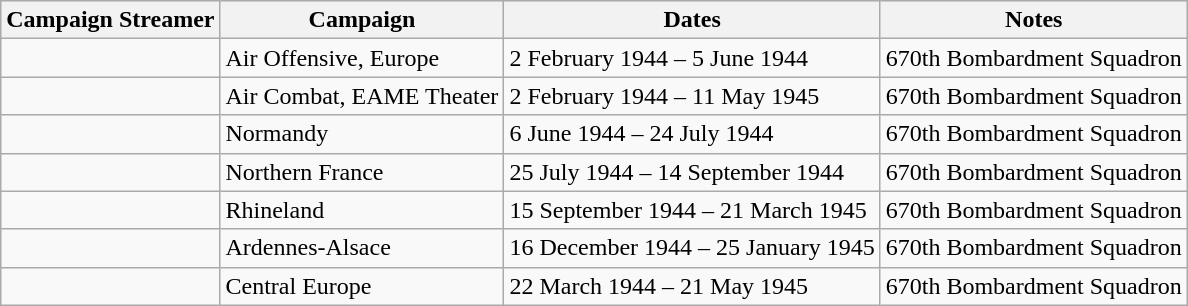<table class="wikitable">
<tr style="background:#efefef;">
<th>Campaign Streamer</th>
<th>Campaign</th>
<th>Dates</th>
<th>Notes</th>
</tr>
<tr>
<td></td>
<td>Air Offensive, Europe</td>
<td>2 February 1944 – 5 June 1944</td>
<td>670th Bombardment Squadron</td>
</tr>
<tr>
<td></td>
<td>Air Combat, EAME Theater</td>
<td>2 February 1944 – 11 May 1945</td>
<td>670th Bombardment Squadron</td>
</tr>
<tr>
<td></td>
<td>Normandy</td>
<td>6 June 1944 – 24 July 1944</td>
<td>670th Bombardment Squadron</td>
</tr>
<tr>
<td></td>
<td>Northern France</td>
<td>25 July 1944 – 14 September 1944</td>
<td>670th Bombardment Squadron</td>
</tr>
<tr>
<td></td>
<td>Rhineland</td>
<td>15 September 1944 – 21 March 1945</td>
<td>670th Bombardment Squadron</td>
</tr>
<tr>
<td></td>
<td>Ardennes-Alsace</td>
<td>16 December 1944 – 25 January 1945</td>
<td>670th Bombardment Squadron</td>
</tr>
<tr>
<td></td>
<td>Central Europe</td>
<td>22 March 1944 – 21 May 1945</td>
<td>670th Bombardment Squadron</td>
</tr>
</table>
